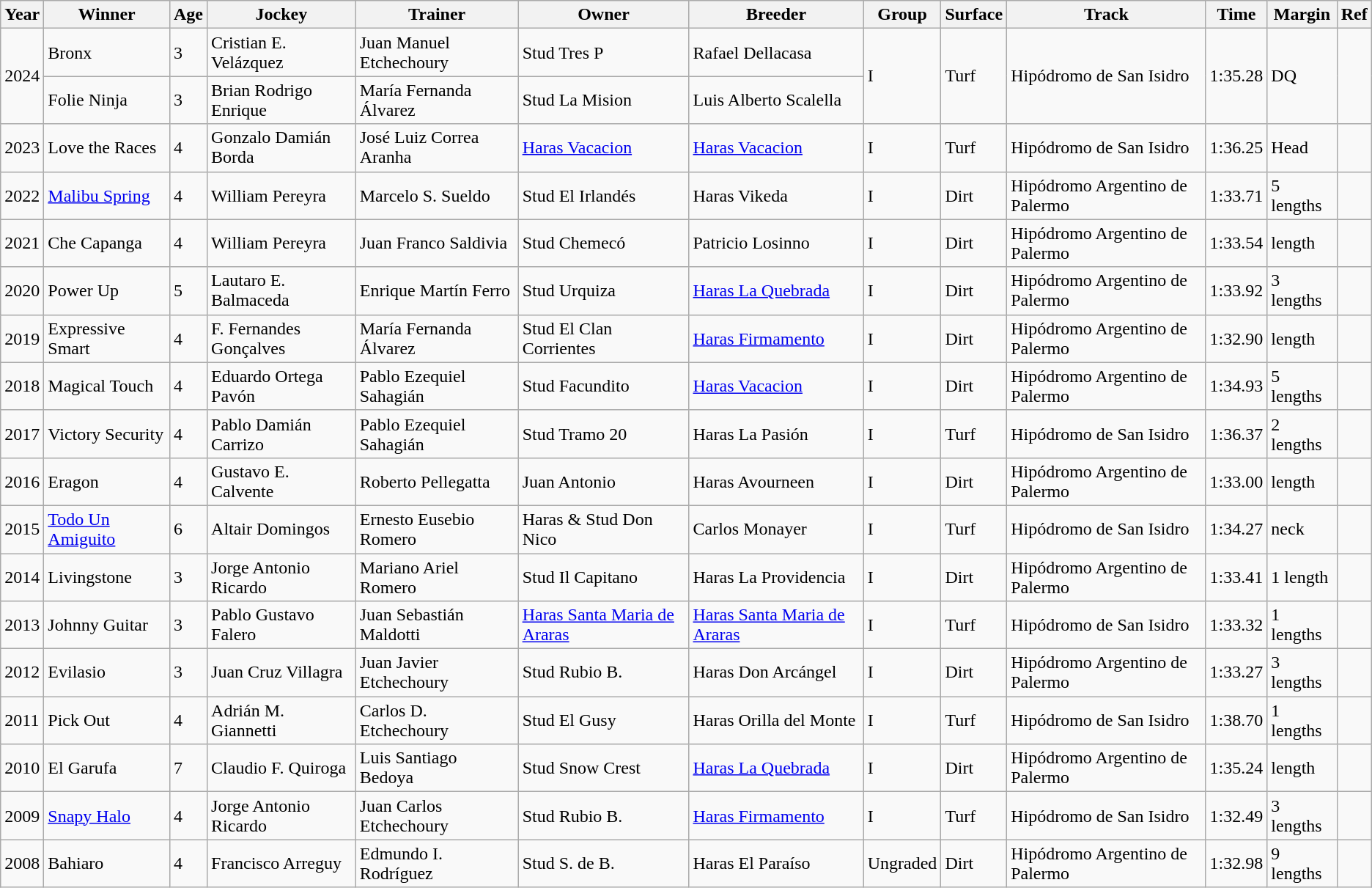<table class="wikitable">
<tr>
<th>Year</th>
<th>Winner</th>
<th>Age</th>
<th>Jockey</th>
<th>Trainer</th>
<th>Owner</th>
<th>Breeder</th>
<th>Group</th>
<th>Surface</th>
<th>Track</th>
<th>Time</th>
<th>Margin</th>
<th>Ref</th>
</tr>
<tr>
<td rowspan="2">2024</td>
<td>Bronx</td>
<td>3</td>
<td>Cristian E. Velázquez</td>
<td>Juan Manuel Etchechoury</td>
<td>Stud Tres P</td>
<td>Rafael Dellacasa</td>
<td rowspan="2">I</td>
<td rowspan="2">Turf</td>
<td rowspan="2">Hipódromo de San Isidro</td>
<td rowspan="2">1:35.28</td>
<td rowspan="2">DQ</td>
<td rowspan="2"></td>
</tr>
<tr>
<td>Folie Ninja</td>
<td>3</td>
<td>Brian Rodrigo Enrique</td>
<td>María Fernanda Álvarez</td>
<td>Stud La Mision</td>
<td>Luis Alberto Scalella</td>
</tr>
<tr>
<td>2023</td>
<td>Love the Races</td>
<td>4</td>
<td>Gonzalo Damián Borda</td>
<td>José Luiz Correa Aranha</td>
<td><a href='#'>Haras Vacacion</a></td>
<td><a href='#'>Haras Vacacion</a></td>
<td>I</td>
<td>Turf</td>
<td>Hipódromo de San Isidro</td>
<td>1:36.25</td>
<td>Head</td>
<td></td>
</tr>
<tr>
<td>2022</td>
<td><a href='#'>Malibu Spring</a></td>
<td>4</td>
<td>William Pereyra</td>
<td>Marcelo S. Sueldo</td>
<td>Stud El Irlandés</td>
<td>Haras Vikeda</td>
<td>I</td>
<td>Dirt</td>
<td>Hipódromo Argentino de Palermo</td>
<td>1:33.71</td>
<td>5 lengths</td>
<td></td>
</tr>
<tr>
<td>2021</td>
<td>Che Capanga</td>
<td>4</td>
<td>William Pereyra</td>
<td>Juan Franco Saldivia</td>
<td>Stud Chemecó</td>
<td>Patricio Losinno</td>
<td>I</td>
<td>Dirt</td>
<td>Hipódromo Argentino de Palermo</td>
<td>1:33.54</td>
<td> length</td>
<td></td>
</tr>
<tr>
<td>2020</td>
<td>Power Up</td>
<td>5</td>
<td>Lautaro E. Balmaceda</td>
<td>Enrique Martín Ferro</td>
<td>Stud Urquiza</td>
<td><a href='#'>Haras La Quebrada</a></td>
<td>I</td>
<td>Dirt</td>
<td>Hipódromo Argentino de Palermo</td>
<td>1:33.92</td>
<td>3 lengths</td>
<td></td>
</tr>
<tr>
<td>2019</td>
<td>Expressive Smart</td>
<td>4</td>
<td>F. Fernandes Gonçalves</td>
<td>María Fernanda Álvarez</td>
<td>Stud El Clan Corrientes</td>
<td><a href='#'>Haras Firmamento</a></td>
<td>I</td>
<td>Dirt</td>
<td>Hipódromo Argentino de Palermo</td>
<td>1:32.90</td>
<td> length</td>
<td></td>
</tr>
<tr>
<td>2018</td>
<td>Magical Touch</td>
<td>4</td>
<td>Eduardo Ortega Pavón</td>
<td>Pablo Ezequiel Sahagián</td>
<td>Stud Facundito</td>
<td><a href='#'>Haras Vacacion</a></td>
<td>I</td>
<td>Dirt</td>
<td>Hipódromo Argentino de Palermo</td>
<td>1:34.93</td>
<td>5 lengths</td>
<td></td>
</tr>
<tr>
<td>2017</td>
<td>Victory Security</td>
<td>4</td>
<td>Pablo Damián Carrizo</td>
<td>Pablo Ezequiel Sahagián</td>
<td>Stud Tramo 20</td>
<td>Haras La Pasión</td>
<td>I</td>
<td>Turf</td>
<td>Hipódromo de San Isidro</td>
<td>1:36.37</td>
<td>2 lengths</td>
<td></td>
</tr>
<tr>
<td>2016</td>
<td>Eragon</td>
<td>4</td>
<td>Gustavo E. Calvente</td>
<td>Roberto Pellegatta</td>
<td>Juan Antonio</td>
<td>Haras Avourneen</td>
<td>I</td>
<td>Dirt</td>
<td>Hipódromo Argentino de Palermo</td>
<td>1:33.00</td>
<td> length</td>
<td></td>
</tr>
<tr>
<td>2015</td>
<td><a href='#'>Todo Un Amiguito</a></td>
<td>6</td>
<td>Altair Domingos</td>
<td>Ernesto Eusebio Romero</td>
<td>Haras & Stud Don Nico</td>
<td>Carlos Monayer</td>
<td>I</td>
<td>Turf</td>
<td>Hipódromo de San Isidro</td>
<td>1:34.27</td>
<td> neck</td>
<td></td>
</tr>
<tr>
<td>2014</td>
<td>Livingstone</td>
<td>3</td>
<td>Jorge Antonio Ricardo</td>
<td>Mariano Ariel Romero</td>
<td>Stud Il Capitano</td>
<td>Haras La Providencia</td>
<td>I</td>
<td>Dirt</td>
<td>Hipódromo Argentino de Palermo</td>
<td>1:33.41</td>
<td>1 length</td>
<td></td>
</tr>
<tr>
<td>2013</td>
<td>Johnny Guitar</td>
<td>3</td>
<td>Pablo Gustavo Falero</td>
<td>Juan Sebastián Maldotti</td>
<td><a href='#'>Haras Santa Maria de Araras</a></td>
<td><a href='#'>Haras Santa Maria de Araras</a></td>
<td>I</td>
<td>Turf</td>
<td>Hipódromo de San Isidro</td>
<td>1:33.32</td>
<td>1 lengths</td>
<td></td>
</tr>
<tr>
<td>2012</td>
<td>Evilasio</td>
<td>3</td>
<td>Juan Cruz Villagra</td>
<td>Juan Javier Etchechoury</td>
<td>Stud Rubio B.</td>
<td>Haras Don Arcángel</td>
<td>I</td>
<td>Dirt</td>
<td>Hipódromo Argentino de Palermo</td>
<td>1:33.27</td>
<td>3 lengths</td>
<td></td>
</tr>
<tr>
<td>2011</td>
<td>Pick Out</td>
<td>4</td>
<td>Adrián M. Giannetti</td>
<td>Carlos D. Etchechoury</td>
<td>Stud El Gusy</td>
<td>Haras Orilla del Monte</td>
<td>I</td>
<td>Turf</td>
<td>Hipódromo de San Isidro</td>
<td>1:38.70</td>
<td>1 lengths</td>
<td></td>
</tr>
<tr>
<td>2010</td>
<td>El Garufa</td>
<td>7</td>
<td>Claudio F. Quiroga</td>
<td>Luis Santiago Bedoya</td>
<td>Stud Snow Crest</td>
<td><a href='#'>Haras La Quebrada</a></td>
<td>I</td>
<td>Dirt</td>
<td>Hipódromo Argentino de Palermo</td>
<td>1:35.24</td>
<td> length</td>
<td></td>
</tr>
<tr>
<td>2009</td>
<td><a href='#'>Snapy Halo</a></td>
<td>4</td>
<td>Jorge Antonio Ricardo</td>
<td>Juan Carlos Etchechoury</td>
<td>Stud Rubio B.</td>
<td><a href='#'>Haras Firmamento</a></td>
<td>I</td>
<td>Turf</td>
<td>Hipódromo de San Isidro</td>
<td>1:32.49</td>
<td>3 lengths</td>
<td></td>
</tr>
<tr>
<td>2008</td>
<td>Bahiaro</td>
<td>4</td>
<td>Francisco Arreguy</td>
<td>Edmundo I. Rodríguez</td>
<td>Stud S. de B.</td>
<td>Haras El Paraíso</td>
<td>Ungraded</td>
<td>Dirt</td>
<td>Hipódromo Argentino de Palermo</td>
<td>1:32.98</td>
<td>9 lengths</td>
<td></td>
</tr>
</table>
